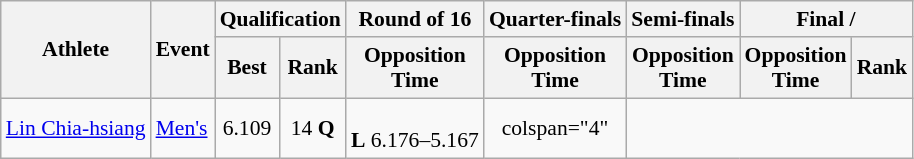<table class=wikitable style="text-align:center; font-size:90%">
<tr>
<th rowspan="2">Athlete</th>
<th rowspan="2">Event</th>
<th colspan="2">Qualification</th>
<th>Round of 16</th>
<th>Quarter-finals</th>
<th>Semi-finals</th>
<th colspan="2">Final / </th>
</tr>
<tr>
<th>Best</th>
<th>Rank</th>
<th>Opposition<br>Time</th>
<th>Opposition<br>Time</th>
<th>Opposition<br>Time</th>
<th>Opposition<br>Time</th>
<th>Rank</th>
</tr>
<tr>
<td align="left"><a href='#'>Lin Chia-hsiang</a></td>
<td align="left"><a href='#'>Men's</a></td>
<td>6.109</td>
<td>14 <strong>Q</strong></td>
<td><br><strong>L</strong> 6.176–5.167</td>
<td>colspan="4" </td>
</tr>
</table>
